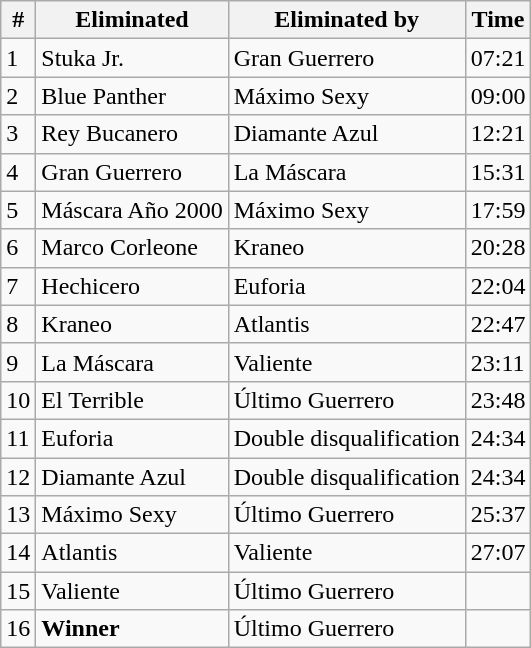<table class="wikitable sortable">
<tr>
<th>#</th>
<th>Eliminated</th>
<th>Eliminated by</th>
<th>Time</th>
</tr>
<tr>
<td>1</td>
<td>Stuka Jr.</td>
<td>Gran Guerrero</td>
<td>07:21</td>
</tr>
<tr>
<td>2</td>
<td>Blue Panther</td>
<td>Máximo Sexy</td>
<td>09:00</td>
</tr>
<tr>
<td>3</td>
<td>Rey Bucanero</td>
<td>Diamante Azul</td>
<td>12:21</td>
</tr>
<tr>
<td>4</td>
<td>Gran Guerrero</td>
<td>La Máscara</td>
<td>15:31</td>
</tr>
<tr>
<td>5</td>
<td>Máscara Año 2000</td>
<td>Máximo Sexy</td>
<td>17:59</td>
</tr>
<tr>
<td>6</td>
<td>Marco Corleone</td>
<td>Kraneo</td>
<td>20:28</td>
</tr>
<tr>
<td>7</td>
<td>Hechicero</td>
<td>Euforia</td>
<td>22:04</td>
</tr>
<tr>
<td>8</td>
<td>Kraneo</td>
<td>Atlantis</td>
<td>22:47</td>
</tr>
<tr>
<td>9</td>
<td>La Máscara</td>
<td>Valiente</td>
<td>23:11</td>
</tr>
<tr>
<td>10</td>
<td>El Terrible</td>
<td>Último Guerrero</td>
<td>23:48</td>
</tr>
<tr>
<td>11</td>
<td>Euforia</td>
<td>Double disqualification</td>
<td>24:34</td>
</tr>
<tr>
<td>12</td>
<td>Diamante Azul</td>
<td>Double disqualification</td>
<td>24:34</td>
</tr>
<tr>
<td>13</td>
<td>Máximo Sexy</td>
<td>Último Guerrero</td>
<td>25:37</td>
</tr>
<tr>
<td>14</td>
<td>Atlantis</td>
<td>Valiente</td>
<td>27:07</td>
</tr>
<tr>
<td>15</td>
<td>Valiente</td>
<td>Último Guerrero</td>
<td> </td>
</tr>
<tr>
<td>16</td>
<td><strong>Winner</strong></td>
<td>Último Guerrero</td>
<td> </td>
</tr>
</table>
